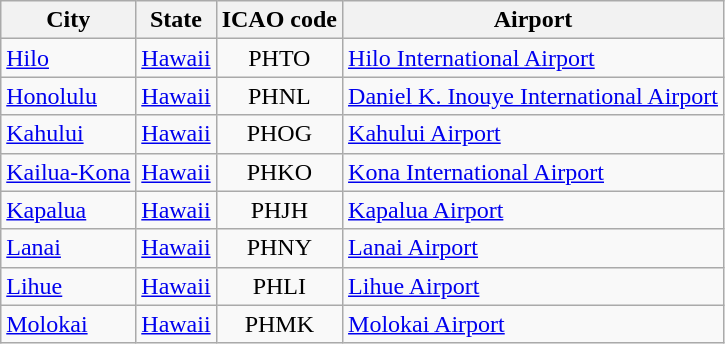<table class="sortable wikitable">
<tr>
<th align=center>City</th>
<th align=center>State</th>
<th align=center>ICAO code</th>
<th align=center>Airport</th>
</tr>
<tr>
<td><a href='#'>Hilo</a></td>
<td><a href='#'>Hawaii</a></td>
<td align=center>PHTO</td>
<td><a href='#'>Hilo International Airport</a></td>
</tr>
<tr>
<td><a href='#'>Honolulu</a></td>
<td><a href='#'>Hawaii</a></td>
<td align=center>PHNL</td>
<td><a href='#'>Daniel K. Inouye International Airport</a></td>
</tr>
<tr>
<td><a href='#'>Kahului</a></td>
<td><a href='#'>Hawaii</a></td>
<td align=center>PHOG</td>
<td><a href='#'>Kahului Airport</a></td>
</tr>
<tr>
<td><a href='#'>Kailua-Kona</a></td>
<td><a href='#'>Hawaii</a></td>
<td align=center>PHKO</td>
<td><a href='#'>Kona International Airport</a></td>
</tr>
<tr>
<td><a href='#'>Kapalua</a></td>
<td><a href='#'>Hawaii</a></td>
<td align=center>PHJH</td>
<td><a href='#'>Kapalua Airport</a></td>
</tr>
<tr>
<td><a href='#'>Lanai</a></td>
<td><a href='#'>Hawaii</a></td>
<td align=center>PHNY</td>
<td><a href='#'>Lanai Airport</a></td>
</tr>
<tr>
<td><a href='#'>Lihue</a></td>
<td><a href='#'>Hawaii</a></td>
<td align=center>PHLI</td>
<td><a href='#'>Lihue Airport</a></td>
</tr>
<tr>
<td><a href='#'>Molokai</a></td>
<td><a href='#'>Hawaii</a></td>
<td align=center>PHMK</td>
<td><a href='#'>Molokai Airport</a></td>
</tr>
</table>
